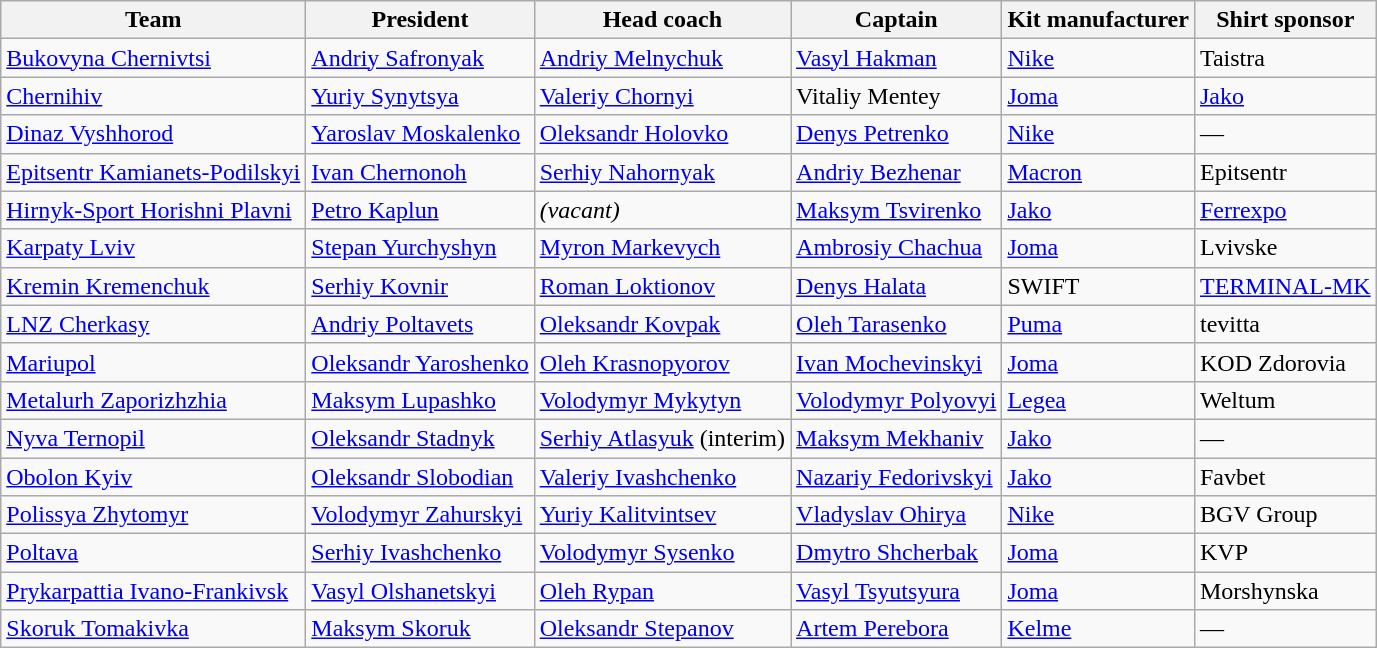<table class="wikitable" style="text-align:left;">
<tr>
<th>Team</th>
<th>President</th>
<th>Head coach</th>
<th>Captain</th>
<th>Kit manufacturer</th>
<th>Shirt sponsor</th>
</tr>
<tr>
<td><a href='#'>Bukovyna Chernivtsi</a></td>
<td><a href='#'>Andriy Safronyak</a></td>
<td> <a href='#'>Andriy Melnychuk</a></td>
<td> <a href='#'>Vasyl Hakman</a></td>
<td><a href='#'>Nike</a></td>
<td>Taistra</td>
</tr>
<tr>
<td><a href='#'>Chernihiv</a></td>
<td><a href='#'>Yuriy Synytsya</a></td>
<td> <a href='#'>Valeriy Chornyi</a></td>
<td> Vitaliy Mentey</td>
<td><a href='#'>Joma</a></td>
<td><a href='#'>Jako</a></td>
</tr>
<tr>
<td><a href='#'>Dinaz Vyshhorod</a></td>
<td><a href='#'>Yaroslav Moskalenko</a></td>
<td> <a href='#'>Oleksandr Holovko</a></td>
<td> <a href='#'>Denys Petrenko</a></td>
<td><a href='#'>Nike</a></td>
<td>—</td>
</tr>
<tr>
<td><a href='#'>Epitsentr Kamianets-Podilskyi</a></td>
<td><a href='#'>Ivan Chernonoh</a></td>
<td> <a href='#'>Serhiy Nahornyak</a></td>
<td> <a href='#'>Andriy Bezhenar</a></td>
<td><a href='#'>Macron</a></td>
<td>Epitsentr</td>
</tr>
<tr>
<td><a href='#'>Hirnyk-Sport Horishni Plavni</a></td>
<td><a href='#'>Petro Kaplun</a></td>
<td><em>(vacant)</em></td>
<td> <a href='#'>Maksym Tsvirenko</a></td>
<td><a href='#'>Jako</a></td>
<td><a href='#'>Ferrexpo</a></td>
</tr>
<tr>
<td><a href='#'>Karpaty Lviv</a></td>
<td><a href='#'>Stepan Yurchyshyn</a></td>
<td> <a href='#'>Myron Markevych</a></td>
<td> <a href='#'>Ambrosiy Chachua</a></td>
<td><a href='#'>Joma</a></td>
<td>Lvivske</td>
</tr>
<tr>
<td><a href='#'>Kremin Kremenchuk</a></td>
<td><a href='#'>Serhiy Kovnir</a></td>
<td> <a href='#'>Roman Loktionov</a></td>
<td> <a href='#'>Denys Halata</a></td>
<td>SWIFT</td>
<td><a href='#'>TERMINAL-MK</a></td>
</tr>
<tr>
<td><a href='#'>LNZ Cherkasy</a></td>
<td><a href='#'>Andriy Poltavets</a></td>
<td> <a href='#'>Oleksandr Kovpak</a></td>
<td> <a href='#'>Oleh Tarasenko</a></td>
<td><a href='#'>Puma</a></td>
<td>tevitta</td>
</tr>
<tr>
<td><a href='#'>Mariupol</a></td>
<td><a href='#'>Oleksandr Yaroshenko</a></td>
<td> <a href='#'>Oleh Krasnopyorov</a></td>
<td> <a href='#'>Ivan Mochevinskyi</a></td>
<td><a href='#'>Joma</a></td>
<td>KOD Zdorovia</td>
</tr>
<tr>
<td><a href='#'>Metalurh Zaporizhzhia</a></td>
<td><a href='#'>Maksym Lupashko</a></td>
<td> <a href='#'>Volodymyr Mykytyn</a></td>
<td> <a href='#'>Volodymyr Polyovyi</a></td>
<td><a href='#'>Legea</a></td>
<td>Weltum</td>
</tr>
<tr>
<td><a href='#'>Nyva Ternopil</a></td>
<td><a href='#'>Oleksandr Stadnyk</a></td>
<td> <a href='#'>Serhiy Atlasyuk</a> (interim)</td>
<td> <a href='#'>Maksym Mekhaniv</a></td>
<td><a href='#'>Jako</a></td>
<td>—</td>
</tr>
<tr>
<td><a href='#'>Obolon Kyiv</a></td>
<td><a href='#'>Oleksandr Slobodian</a></td>
<td> <a href='#'>Valeriy Ivashchenko</a></td>
<td> <a href='#'>Nazariy Fedorivskyi</a></td>
<td><a href='#'>Jako</a></td>
<td>Favbet</td>
</tr>
<tr>
<td><a href='#'>Polissya Zhytomyr</a></td>
<td><a href='#'>Volodymyr Zahurskyi</a></td>
<td> <a href='#'>Yuriy Kalitvintsev</a></td>
<td> <a href='#'>Vladyslav Ohirya</a></td>
<td><a href='#'>Nike</a></td>
<td>BGV Group</td>
</tr>
<tr>
<td><a href='#'>Poltava</a></td>
<td><a href='#'>Serhiy Ivashchenko</a></td>
<td> <a href='#'>Volodymyr Sysenko</a></td>
<td> <a href='#'>Dmytro Shcherbak</a></td>
<td><a href='#'>Joma</a></td>
<td>KVP</td>
</tr>
<tr>
<td><a href='#'>Prykarpattia Ivano-Frankivsk</a></td>
<td><a href='#'>Vasyl Olshanetskyi</a></td>
<td> <a href='#'>Oleh Rypan</a></td>
<td> <a href='#'>Vasyl Tsyutsyura</a></td>
<td><a href='#'>Joma</a></td>
<td>Morshynska</td>
</tr>
<tr>
<td><a href='#'>Skoruk Tomakivka</a></td>
<td><a href='#'>Maksym Skoruk</a></td>
<td> <a href='#'>Oleksandr Stepanov</a></td>
<td> <a href='#'>Artem Perebora</a></td>
<td><a href='#'>Kelme</a></td>
<td>—</td>
</tr>
</table>
